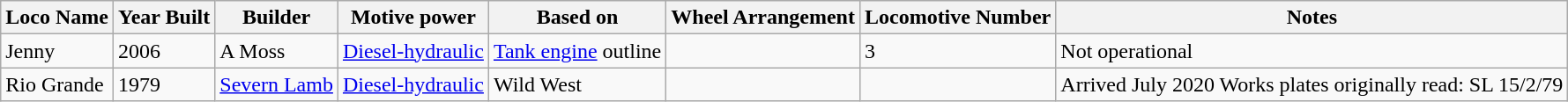<table class="wikitable sortable">
<tr>
<th>Loco Name</th>
<th>Year Built</th>
<th>Builder</th>
<th>Motive power</th>
<th>Based on</th>
<th>Wheel Arrangement</th>
<th>Locomotive Number</th>
<th>Notes</th>
</tr>
<tr>
<td>Jenny</td>
<td>2006</td>
<td>A Moss</td>
<td><a href='#'>Diesel-hydraulic</a></td>
<td><a href='#'>Tank engine</a> outline</td>
<td></td>
<td>3</td>
<td>Not operational</td>
</tr>
<tr>
<td>Rio Grande</td>
<td>1979</td>
<td><a href='#'>Severn Lamb</a></td>
<td><a href='#'>Diesel-hydraulic</a></td>
<td>Wild West</td>
<td></td>
<td></td>
<td>Arrived July 2020 Works plates originally read: SL 15/2/79</td>
</tr>
</table>
